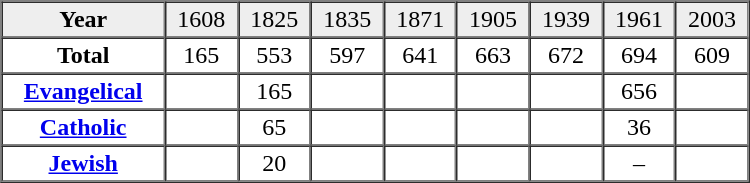<table border="1" cellpadding="2" cellspacing="0" width="500">
<tr bgcolor="#eeeeee" align="center">
<td><strong>Year</strong></td>
<td>1608</td>
<td>1825</td>
<td>1835</td>
<td>1871</td>
<td>1905</td>
<td>1939</td>
<td>1961</td>
<td>2003</td>
</tr>
<tr align="center">
<td><strong>Total</strong></td>
<td>165</td>
<td>553</td>
<td>597</td>
<td>641</td>
<td>663</td>
<td>672</td>
<td>694</td>
<td>609</td>
</tr>
<tr align="center">
<td><strong><a href='#'>Evangelical</a></strong></td>
<td> </td>
<td>165</td>
<td> </td>
<td> </td>
<td> </td>
<td> </td>
<td>656</td>
<td> </td>
</tr>
<tr align="center">
<td><strong><a href='#'>Catholic</a></strong></td>
<td> </td>
<td>65</td>
<td> </td>
<td> </td>
<td> </td>
<td> </td>
<td>36</td>
<td> </td>
</tr>
<tr align="center">
<td><strong><a href='#'>Jewish</a></strong></td>
<td> </td>
<td>20</td>
<td> </td>
<td> </td>
<td> </td>
<td> </td>
<td>–</td>
<td> </td>
</tr>
</table>
